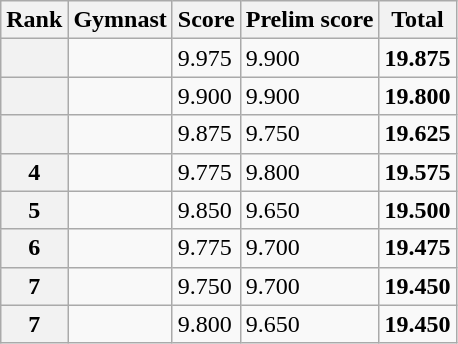<table class="wikitable sortable">
<tr>
<th scope="col">Rank</th>
<th scope="col">Gymnast</th>
<th scope="col">Score</th>
<th scope="col">Prelim score</th>
<th scope="col">Total</th>
</tr>
<tr>
<th scope="row"></th>
<td></td>
<td>9.975</td>
<td>9.900</td>
<td><strong>19.875</strong></td>
</tr>
<tr>
<th scope="row"></th>
<td></td>
<td>9.900</td>
<td>9.900</td>
<td><strong>19.800</strong></td>
</tr>
<tr>
<th scope="row"></th>
<td></td>
<td>9.875</td>
<td>9.750</td>
<td><strong>19.625</strong></td>
</tr>
<tr>
<th scope="row">4</th>
<td></td>
<td>9.775</td>
<td>9.800</td>
<td><strong>19.575</strong></td>
</tr>
<tr>
<th scope="row">5</th>
<td></td>
<td>9.850</td>
<td>9.650</td>
<td><strong>19.500</strong></td>
</tr>
<tr>
<th scope="row">6</th>
<td></td>
<td>9.775</td>
<td>9.700</td>
<td><strong>19.475</strong></td>
</tr>
<tr>
<th scope="row">7</th>
<td></td>
<td>9.750</td>
<td>9.700</td>
<td><strong>19.450</strong></td>
</tr>
<tr>
<th scope="row">7</th>
<td></td>
<td>9.800</td>
<td>9.650</td>
<td><strong>19.450</strong></td>
</tr>
</table>
